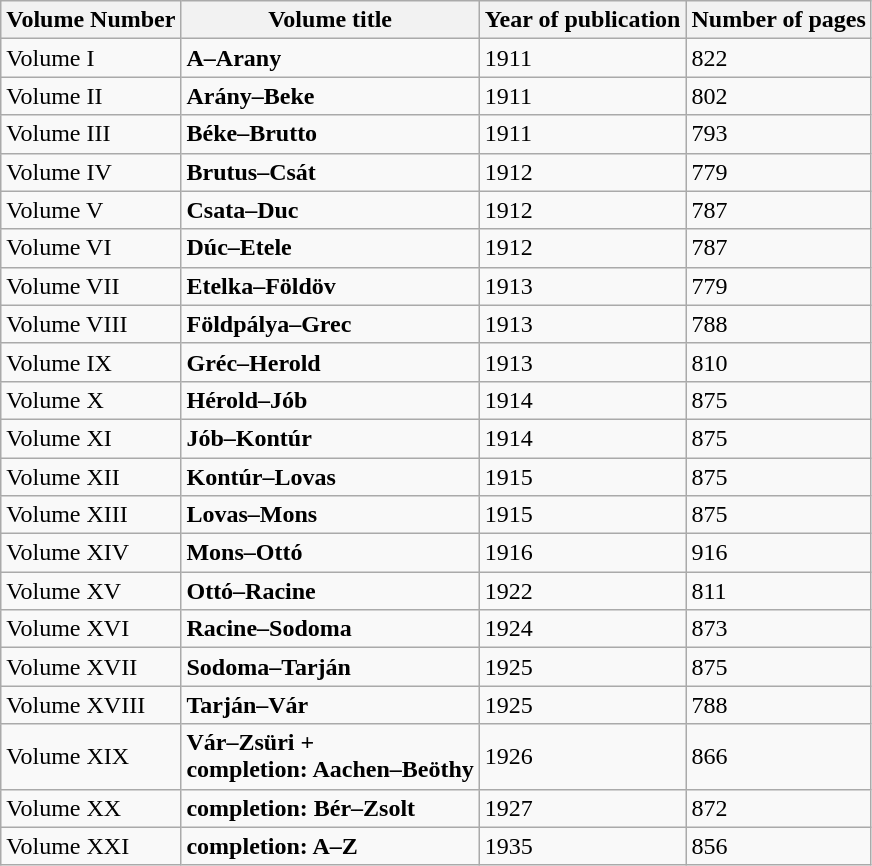<table class="wikitable sortable">
<tr>
<th>Volume Number</th>
<th>Volume title</th>
<th>Year of publication</th>
<th>Number of pages</th>
</tr>
<tr>
<td>Volume I</td>
<td><strong>A–Arany</strong></td>
<td>1911</td>
<td>822</td>
</tr>
<tr>
<td>Volume II</td>
<td><strong>Arány–Beke</strong></td>
<td>1911</td>
<td>802</td>
</tr>
<tr>
<td>Volume III</td>
<td><strong>Béke–Brutto</strong></td>
<td>1911</td>
<td>793</td>
</tr>
<tr>
<td>Volume IV</td>
<td><strong>Brutus–Csát</strong></td>
<td>1912</td>
<td>779</td>
</tr>
<tr>
<td>Volume V</td>
<td><strong>Csata–Duc</strong></td>
<td>1912</td>
<td>787</td>
</tr>
<tr>
<td>Volume VI</td>
<td><strong>Dúc–Etele</strong></td>
<td>1912</td>
<td>787</td>
</tr>
<tr>
<td>Volume VII</td>
<td><strong>Etelka–Földöv</strong></td>
<td>1913</td>
<td>779</td>
</tr>
<tr>
<td>Volume VIII</td>
<td><strong>Földpálya–Grec</strong></td>
<td>1913</td>
<td>788</td>
</tr>
<tr>
<td>Volume IX</td>
<td><strong>Gréc–Herold</strong></td>
<td>1913</td>
<td>810</td>
</tr>
<tr>
<td>Volume X</td>
<td><strong>Hérold–Jób</strong></td>
<td>1914</td>
<td>875</td>
</tr>
<tr>
<td>Volume XI</td>
<td><strong>Jób–Kontúr</strong></td>
<td>1914</td>
<td>875</td>
</tr>
<tr>
<td>Volume XII</td>
<td><strong>Kontúr–Lovas</strong></td>
<td>1915</td>
<td>875</td>
</tr>
<tr>
<td>Volume XIII</td>
<td><strong>Lovas–Mons</strong></td>
<td>1915</td>
<td>875</td>
</tr>
<tr>
<td>Volume XIV</td>
<td><strong>Mons–Ottó</strong></td>
<td>1916</td>
<td>916</td>
</tr>
<tr>
<td>Volume XV</td>
<td><strong>Ottó–Racine</strong></td>
<td>1922</td>
<td>811</td>
</tr>
<tr>
<td>Volume XVI</td>
<td><strong>Racine–Sodoma</strong></td>
<td>1924</td>
<td>873</td>
</tr>
<tr>
<td>Volume XVII</td>
<td><strong>Sodoma–Tarján</strong></td>
<td>1925</td>
<td>875</td>
</tr>
<tr>
<td>Volume XVIII</td>
<td><strong>Tarján–Vár</strong></td>
<td>1925</td>
<td>788</td>
</tr>
<tr>
<td>Volume XIX</td>
<td><strong>Vár–Zsüri +<br>completion: Aachen–Beöthy</strong></td>
<td>1926</td>
<td>866</td>
</tr>
<tr>
<td>Volume XX</td>
<td><strong>completion: Bér–Zsolt</strong></td>
<td>1927</td>
<td>872</td>
</tr>
<tr>
<td>Volume XXI</td>
<td><strong>completion: A–Z</strong></td>
<td>1935</td>
<td>856</td>
</tr>
</table>
